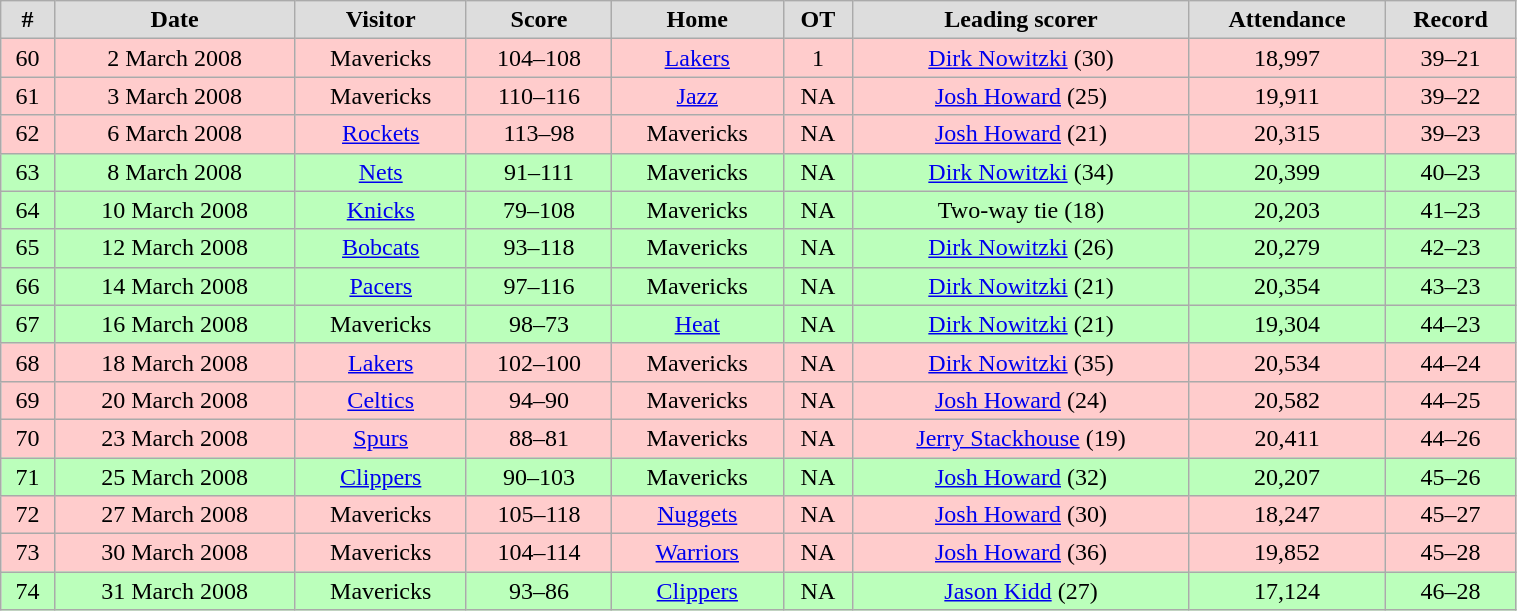<table class="wikitable" width="80%">
<tr align="center"  bgcolor="#dddddd">
<td><strong>#</strong></td>
<td><strong>Date</strong></td>
<td><strong>Visitor</strong></td>
<td><strong>Score</strong></td>
<td><strong>Home</strong></td>
<td><strong>OT</strong></td>
<td><strong>Leading scorer</strong></td>
<td><strong>Attendance</strong></td>
<td><strong>Record</strong></td>
</tr>
<tr align="center" bgcolor="#ffcccc">
<td>60</td>
<td>2 March 2008</td>
<td>Mavericks</td>
<td>104–108</td>
<td><a href='#'>Lakers</a></td>
<td>1</td>
<td><a href='#'>Dirk Nowitzki</a> (30)</td>
<td>18,997</td>
<td>39–21</td>
</tr>
<tr align="center" bgcolor="#ffcccc">
<td>61</td>
<td>3 March 2008</td>
<td>Mavericks</td>
<td>110–116</td>
<td><a href='#'>Jazz</a></td>
<td>NA</td>
<td><a href='#'>Josh Howard</a> (25)</td>
<td>19,911</td>
<td>39–22</td>
</tr>
<tr align="center" bgcolor="#ffcccc">
<td>62</td>
<td>6 March 2008</td>
<td><a href='#'>Rockets</a></td>
<td>113–98</td>
<td>Mavericks</td>
<td>NA</td>
<td><a href='#'>Josh Howard</a> (21)</td>
<td>20,315</td>
<td>39–23</td>
</tr>
<tr align="center" bgcolor="#bbffbb">
<td>63</td>
<td>8 March 2008</td>
<td><a href='#'>Nets</a></td>
<td>91–111</td>
<td>Mavericks</td>
<td>NA</td>
<td><a href='#'>Dirk Nowitzki</a> (34)</td>
<td>20,399</td>
<td>40–23</td>
</tr>
<tr align="center" bgcolor="#bbffbb">
<td>64</td>
<td>10 March 2008</td>
<td><a href='#'>Knicks</a></td>
<td>79–108</td>
<td>Mavericks</td>
<td>NA</td>
<td>Two-way tie (18)</td>
<td>20,203</td>
<td>41–23</td>
</tr>
<tr align="center" bgcolor="#bbffbb">
<td>65</td>
<td>12 March 2008</td>
<td><a href='#'>Bobcats</a></td>
<td>93–118</td>
<td>Mavericks</td>
<td>NA</td>
<td><a href='#'>Dirk Nowitzki</a> (26)</td>
<td>20,279</td>
<td>42–23</td>
</tr>
<tr align="center" bgcolor="#bbffbb">
<td>66</td>
<td>14 March 2008</td>
<td><a href='#'>Pacers</a></td>
<td>97–116</td>
<td>Mavericks</td>
<td>NA</td>
<td><a href='#'>Dirk Nowitzki</a> (21)</td>
<td>20,354</td>
<td>43–23</td>
</tr>
<tr align="center" bgcolor="#bbffbb">
<td>67</td>
<td>16 March 2008</td>
<td>Mavericks</td>
<td>98–73</td>
<td><a href='#'>Heat</a></td>
<td>NA</td>
<td><a href='#'>Dirk Nowitzki</a> (21)</td>
<td>19,304</td>
<td>44–23</td>
</tr>
<tr align="center" bgcolor="#ffcccc">
<td>68</td>
<td>18 March 2008</td>
<td><a href='#'>Lakers</a></td>
<td>102–100</td>
<td>Mavericks</td>
<td>NA</td>
<td><a href='#'>Dirk Nowitzki</a> (35)</td>
<td>20,534</td>
<td>44–24</td>
</tr>
<tr align="center" bgcolor="#ffcccc">
<td>69</td>
<td>20 March 2008</td>
<td><a href='#'>Celtics</a></td>
<td>94–90</td>
<td>Mavericks</td>
<td>NA</td>
<td><a href='#'>Josh Howard</a> (24)</td>
<td>20,582</td>
<td>44–25</td>
</tr>
<tr align="center" bgcolor="#ffcccc">
<td>70</td>
<td>23 March 2008</td>
<td><a href='#'>Spurs</a></td>
<td>88–81</td>
<td>Mavericks</td>
<td>NA</td>
<td><a href='#'>Jerry Stackhouse</a> (19)</td>
<td>20,411</td>
<td>44–26</td>
</tr>
<tr align="center" bgcolor="#bbffbb">
<td>71</td>
<td>25 March 2008</td>
<td><a href='#'>Clippers</a></td>
<td>90–103</td>
<td>Mavericks</td>
<td>NA</td>
<td><a href='#'>Josh Howard</a> (32)</td>
<td>20,207</td>
<td>45–26</td>
</tr>
<tr align="center" bgcolor="#ffcccc">
<td>72</td>
<td>27 March 2008</td>
<td>Mavericks</td>
<td>105–118</td>
<td><a href='#'>Nuggets</a></td>
<td>NA</td>
<td><a href='#'>Josh Howard</a> (30)</td>
<td>18,247</td>
<td>45–27</td>
</tr>
<tr align="center" bgcolor="#ffcccc">
<td>73</td>
<td>30 March 2008</td>
<td>Mavericks</td>
<td>104–114</td>
<td><a href='#'>Warriors</a></td>
<td>NA</td>
<td><a href='#'>Josh Howard</a> (36)</td>
<td>19,852</td>
<td>45–28</td>
</tr>
<tr align="center" bgcolor="#bbffbb">
<td>74</td>
<td>31 March 2008</td>
<td>Mavericks</td>
<td>93–86</td>
<td><a href='#'>Clippers</a></td>
<td>NA</td>
<td><a href='#'>Jason Kidd</a> (27)</td>
<td>17,124</td>
<td>46–28</td>
</tr>
</table>
